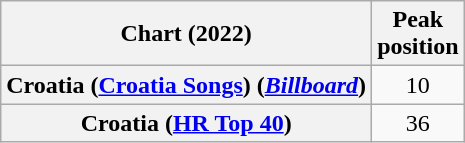<table class="wikitable sortable plainrowheaders" style="text-align:center">
<tr>
<th scope="col">Chart (2022)</th>
<th scope="col">Peak<br>position</th>
</tr>
<tr>
<th scope="row">Croatia (<a href='#'>Croatia Songs</a>) (<a href='#'><em>Billboard</em></a>)</th>
<td>10</td>
</tr>
<tr>
<th scope="row">Croatia (<a href='#'>HR Top 40</a>)</th>
<td>36</td>
</tr>
</table>
